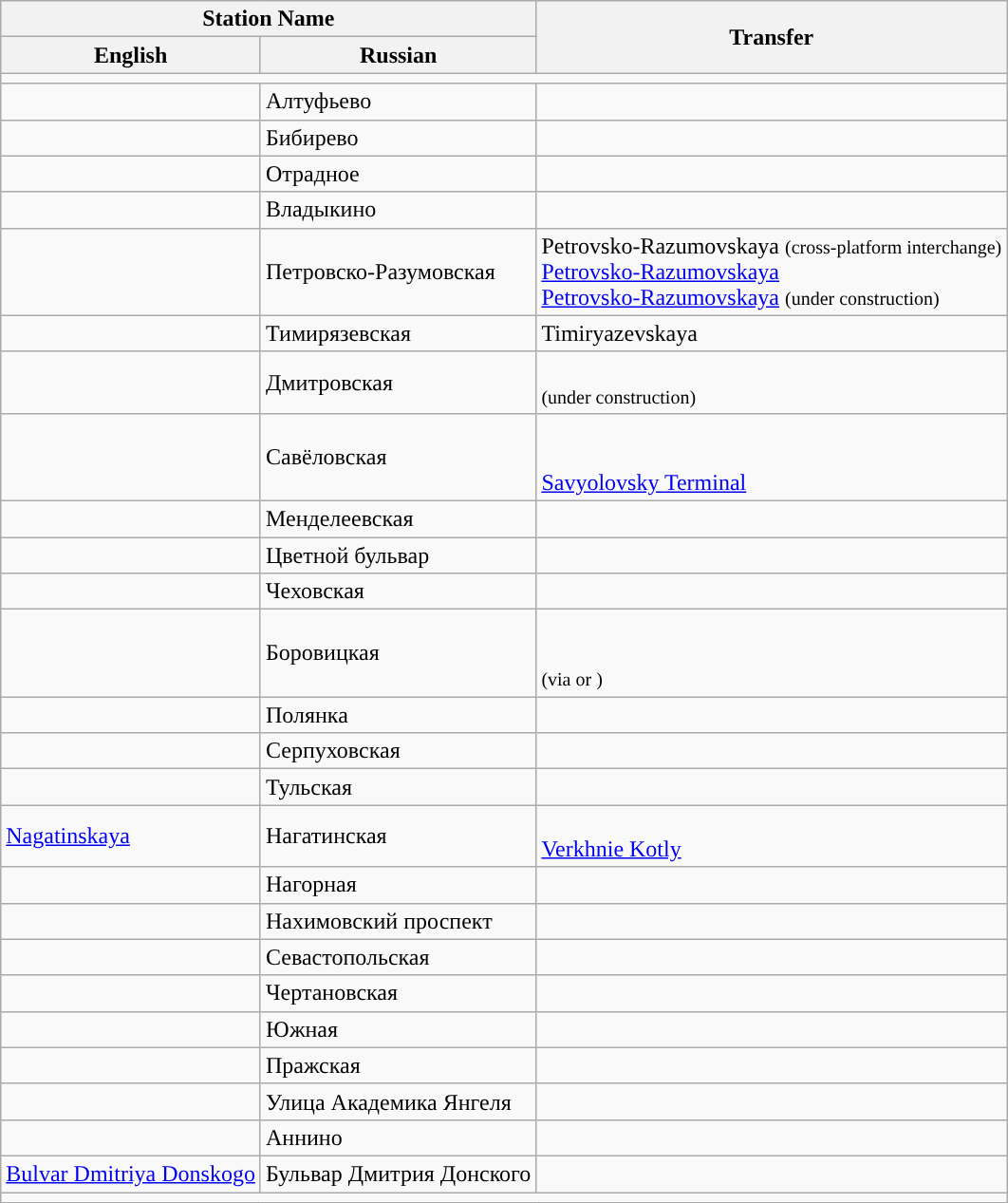<table class="wikitable">
<tr>
<th colspan="2">Station Name</th>
<th rowspan="2">Transfer</th>
</tr>
<tr>
<th>English</th>
<th>Russian</th>
</tr>
<tr>
<td colspan = "3"></td>
</tr>
<tr>
<td></td>
<td>Алтуфьево</td>
<td></td>
</tr>
<tr>
<td></td>
<td>Бибирево</td>
<td></td>
</tr>
<tr>
<td></td>
<td>Отрадное</td>
<td></td>
</tr>
<tr>
<td></td>
<td>Владыкино</td>
<td></td>
</tr>
<tr>
<td></td>
<td>Петровско-Разумовская</td>
<td> Petrovsko-Razumovskaya <small>(cross-platform interchange)</small><br> <a href='#'>Petrovsko-Razumovskaya</a><br> <a href='#'>Petrovsko-Razumovskaya</a> <small>(under construction)</small></td>
</tr>
<tr>
<td></td>
<td>Тимирязевская</td>
<td> Timiryazevskaya<br></td>
</tr>
<tr>
<td></td>
<td>Дмитровская</td>
<td><br> <small>(under construction)</small></td>
</tr>
<tr>
<td></td>
<td>Савёловская</td>
<td><br><br> <a href='#'>Savyolovsky Terminal</a></td>
</tr>
<tr>
<td></td>
<td>Менделеевская</td>
<td></td>
</tr>
<tr>
<td></td>
<td>Цветной бульвар</td>
<td></td>
</tr>
<tr>
<td></td>
<td>Чеховская</td>
<td><br></td>
</tr>
<tr>
<td></td>
<td>Боровицкая</td>
<td><br><br> <small>(via  or )</small></td>
</tr>
<tr>
<td></td>
<td>Полянка</td>
<td></td>
</tr>
<tr>
<td></td>
<td>Серпуховская</td>
<td></td>
</tr>
<tr>
<td></td>
<td>Тульская</td>
<td></td>
</tr>
<tr>
<td><a href='#'>Nagatinskaya</a></td>
<td>Нагатинская</td>
<td><br> <a href='#'>Verkhnie Kotly</a></td>
</tr>
<tr>
<td></td>
<td>Нагорная</td>
<td></td>
</tr>
<tr>
<td></td>
<td>Нахимовский проспект</td>
<td></td>
</tr>
<tr>
<td></td>
<td>Севастопольская</td>
<td></td>
</tr>
<tr>
<td></td>
<td>Чертановская</td>
<td></td>
</tr>
<tr>
<td></td>
<td>Южная</td>
<td></td>
</tr>
<tr>
<td></td>
<td>Пражская</td>
<td></td>
</tr>
<tr>
<td></td>
<td>Улица Академика Янгеля</td>
<td></td>
</tr>
<tr>
<td></td>
<td>Аннино</td>
<td></td>
</tr>
<tr>
<td><a href='#'>Bulvar Dmitriya Donskogo</a></td>
<td>Бульвар Дмитрия Донского</td>
<td></td>
</tr>
<tr>
<td colspan = "3"></td>
</tr>
</table>
